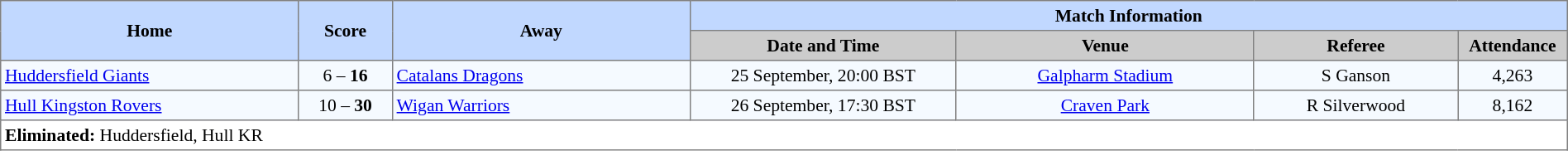<table border=1 style="border-collapse:collapse; font-size:90%; text-align:center;" cellpadding=3 cellspacing=0 width=100%>
<tr bgcolor=#C1D8FF>
<th rowspan=2 width=19%>Home</th>
<th rowspan=2 width=6%>Score</th>
<th rowspan=2 width=19%>Away</th>
<th colspan=6>Match Information</th>
</tr>
<tr bgcolor=#CCCCCC>
<th width=17%>Date and Time</th>
<th width=19%>Venue</th>
<th width=13%>Referee</th>
<th width=7%>Attendance</th>
</tr>
<tr bgcolor=#F5FAFF>
<td align=left> <a href='#'>Huddersfield Giants</a></td>
<td>6 – <strong>16</strong></td>
<td align=left> <a href='#'>Catalans Dragons</a></td>
<td>25 September, 20:00 BST</td>
<td><a href='#'>Galpharm Stadium</a></td>
<td>S Ganson</td>
<td>4,263</td>
</tr>
<tr bgcolor=#F5FAFF>
<td align=left> <a href='#'>Hull Kingston Rovers</a></td>
<td>10 – <strong>30</strong></td>
<td align=left> <a href='#'>Wigan Warriors</a></td>
<td>26 September, 17:30 BST</td>
<td><a href='#'>Craven Park</a></td>
<td>R Silverwood</td>
<td>8,162</td>
</tr>
<tr>
<td colspan="7" align="left"><strong>Eliminated:</strong> Huddersfield, Hull KR</td>
</tr>
</table>
